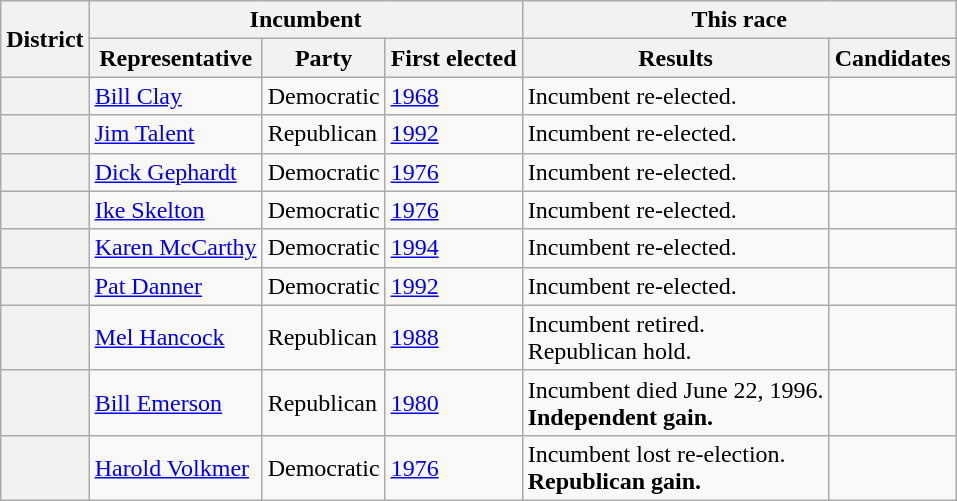<table class=wikitable>
<tr>
<th rowspan=2>District</th>
<th colspan=3>Incumbent</th>
<th colspan=2>This race</th>
</tr>
<tr>
<th>Representative</th>
<th>Party</th>
<th>First elected</th>
<th>Results</th>
<th>Candidates</th>
</tr>
<tr>
<th></th>
<td><a href='#'>Bill Clay</a></td>
<td>Democratic</td>
<td><a href='#'>1968</a></td>
<td>Incumbent re-elected.</td>
<td nowrap></td>
</tr>
<tr>
<th></th>
<td><a href='#'>Jim Talent</a></td>
<td>Republican</td>
<td><a href='#'>1992</a></td>
<td>Incumbent re-elected.</td>
<td nowrap></td>
</tr>
<tr>
<th></th>
<td><a href='#'>Dick Gephardt</a></td>
<td>Democratic</td>
<td><a href='#'>1976</a></td>
<td>Incumbent re-elected.</td>
<td nowrap></td>
</tr>
<tr>
<th></th>
<td><a href='#'>Ike Skelton</a></td>
<td>Democratic</td>
<td><a href='#'>1976</a></td>
<td>Incumbent re-elected.</td>
<td nowrap></td>
</tr>
<tr>
<th></th>
<td><a href='#'>Karen McCarthy</a></td>
<td>Democratic</td>
<td><a href='#'>1994</a></td>
<td>Incumbent re-elected.</td>
<td nowrap></td>
</tr>
<tr>
<th></th>
<td><a href='#'>Pat Danner</a></td>
<td>Democratic</td>
<td><a href='#'>1992</a></td>
<td>Incumbent re-elected.</td>
<td nowrap></td>
</tr>
<tr>
<th></th>
<td><a href='#'>Mel Hancock</a></td>
<td>Republican</td>
<td><a href='#'>1988</a></td>
<td>Incumbent retired.<br>Republican hold.</td>
<td nowrap></td>
</tr>
<tr>
<th></th>
<td><a href='#'>Bill Emerson</a></td>
<td>Republican</td>
<td><a href='#'>1980</a></td>
<td>Incumbent died June 22, 1996.<br><strong>Independent gain.</strong></td>
<td nowrap></td>
</tr>
<tr>
<th></th>
<td><a href='#'>Harold Volkmer</a></td>
<td>Democratic</td>
<td><a href='#'>1976</a></td>
<td>Incumbent lost re-election.<br><strong>Republican gain.</strong></td>
<td nowrap></td>
</tr>
</table>
